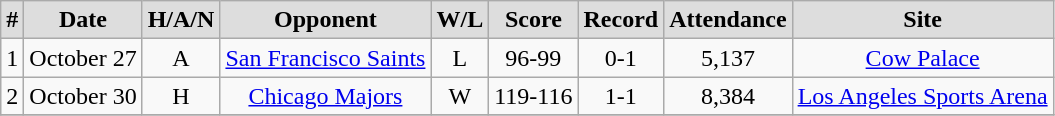<table class="wikitable" style="text-align:center">
<tr>
<th style="background:#dddddd;">#</th>
<th style="background:#dddddd;">Date</th>
<th style="background:#dddddd;">H/A/N</th>
<th style="background:#dddddd;">Opponent</th>
<th style="background:#dddddd;">W/L</th>
<th style="background:#dddddd;">Score</th>
<th style="background:#dddddd;">Record</th>
<th style="background:#dddddd;">Attendance</th>
<th style="background:#dddddd;">Site</th>
</tr>
<tr align="center"    bgcolor="">
<td>1</td>
<td>October 27</td>
<td>A</td>
<td><a href='#'>San Francisco Saints</a></td>
<td>L</td>
<td>96-99</td>
<td>0-1</td>
<td>5,137</td>
<td><a href='#'>Cow Palace</a></td>
</tr>
<tr align="center"    bgcolor="">
<td>2</td>
<td>October 30</td>
<td>H</td>
<td><a href='#'>Chicago Majors</a></td>
<td>W</td>
<td>119-116</td>
<td>1-1</td>
<td>8,384</td>
<td><a href='#'>Los Angeles Sports Arena</a></td>
</tr>
<tr align="center"    bgcolor="">
</tr>
</table>
